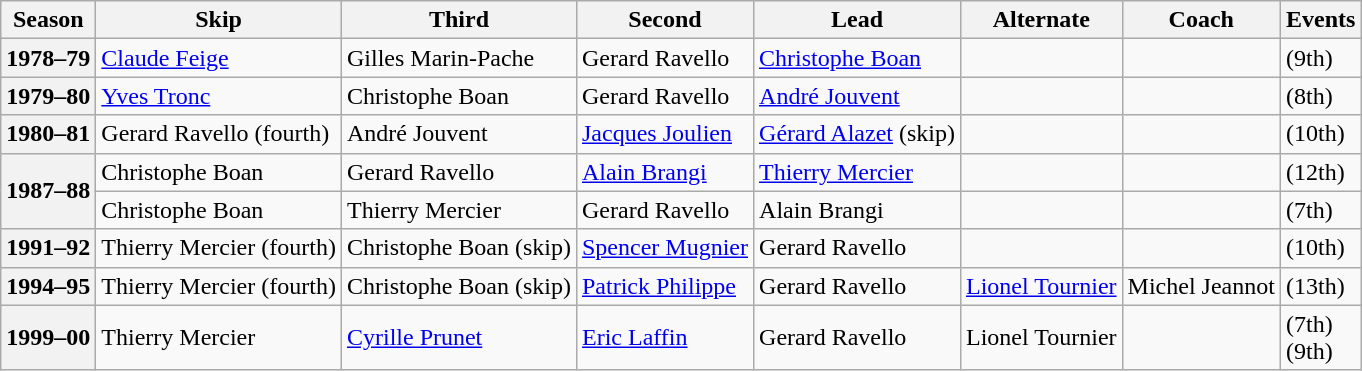<table class="wikitable">
<tr>
<th scope="col">Season</th>
<th scope="col">Skip</th>
<th scope="col">Third</th>
<th scope="col">Second</th>
<th scope="col">Lead</th>
<th scope="col">Alternate</th>
<th scope="col">Coach</th>
<th scope="col">Events</th>
</tr>
<tr>
<th scope="row">1978–79</th>
<td><a href='#'>Claude Feige</a></td>
<td>Gilles Marin-Pache</td>
<td>Gerard Ravello</td>
<td><a href='#'>Christophe Boan</a></td>
<td></td>
<td></td>
<td> (9th)</td>
</tr>
<tr>
<th scope="row">1979–80</th>
<td><a href='#'>Yves Tronc</a></td>
<td>Christophe Boan</td>
<td>Gerard Ravello</td>
<td><a href='#'>André Jouvent</a></td>
<td></td>
<td></td>
<td> (8th)</td>
</tr>
<tr>
<th scope="row">1980–81</th>
<td>Gerard Ravello (fourth)</td>
<td>André Jouvent</td>
<td><a href='#'>Jacques Joulien</a></td>
<td><a href='#'>Gérard Alazet</a> (skip)</td>
<td></td>
<td></td>
<td> (10th)</td>
</tr>
<tr>
<th scope="row" rowspan=2>1987–88</th>
<td>Christophe Boan</td>
<td>Gerard Ravello</td>
<td><a href='#'>Alain Brangi</a></td>
<td><a href='#'>Thierry Mercier</a></td>
<td></td>
<td></td>
<td> (12th)</td>
</tr>
<tr>
<td>Christophe Boan</td>
<td>Thierry Mercier</td>
<td>Gerard Ravello</td>
<td>Alain Brangi</td>
<td></td>
<td></td>
<td> (7th)</td>
</tr>
<tr>
<th scope="row">1991–92</th>
<td>Thierry Mercier (fourth)</td>
<td>Christophe Boan (skip)</td>
<td><a href='#'>Spencer Mugnier</a></td>
<td>Gerard Ravello</td>
<td></td>
<td></td>
<td> (10th)</td>
</tr>
<tr>
<th scope="row">1994–95</th>
<td>Thierry Mercier (fourth)</td>
<td>Christophe Boan (skip)</td>
<td><a href='#'>Patrick Philippe</a></td>
<td>Gerard Ravello</td>
<td><a href='#'>Lionel Tournier</a></td>
<td>Michel Jeannot</td>
<td> (13th)</td>
</tr>
<tr>
<th scope="row">1999–00</th>
<td>Thierry Mercier</td>
<td><a href='#'>Cyrille Prunet</a></td>
<td><a href='#'>Eric Laffin</a></td>
<td>Gerard Ravello</td>
<td>Lionel Tournier</td>
<td></td>
<td> (7th)<br> (9th)</td>
</tr>
</table>
